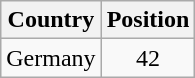<table class="wikitable sortable">
<tr>
<th align="left">Country</th>
<th align="center">Position</th>
</tr>
<tr>
<td align="left">Germany</td>
<td align="center">42</td>
</tr>
</table>
